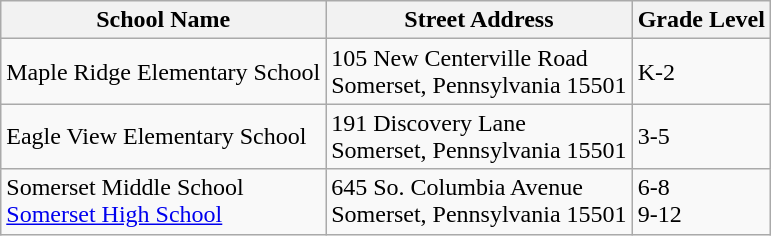<table class="wikitable">
<tr>
<th>School Name</th>
<th>Street Address</th>
<th>Grade Level</th>
</tr>
<tr>
<td>Maple Ridge Elementary School</td>
<td>105 New Centerville Road<br>Somerset, Pennsylvania 15501</td>
<td>K-2</td>
</tr>
<tr>
<td>Eagle View Elementary School</td>
<td>191 Discovery Lane<br>Somerset, Pennsylvania 15501</td>
<td>3-5</td>
</tr>
<tr>
<td>Somerset Middle School<br><a href='#'>Somerset High School</a></td>
<td>645 So. Columbia Avenue<br>Somerset, Pennsylvania 15501</td>
<td>6-8<br>9-12</td>
</tr>
</table>
